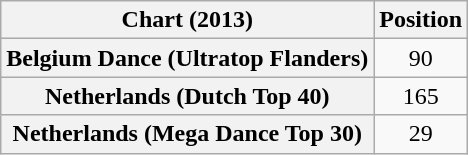<table class="wikitable plainrowheaders" style="text-align:center">
<tr>
<th scope="col">Chart (2013)</th>
<th scope="col">Position</th>
</tr>
<tr>
<th scope="row">Belgium Dance (Ultratop Flanders)</th>
<td>90</td>
</tr>
<tr>
<th scope="row">Netherlands (Dutch Top 40)</th>
<td>165</td>
</tr>
<tr>
<th scope="row">Netherlands (Mega Dance Top 30)</th>
<td>29</td>
</tr>
</table>
